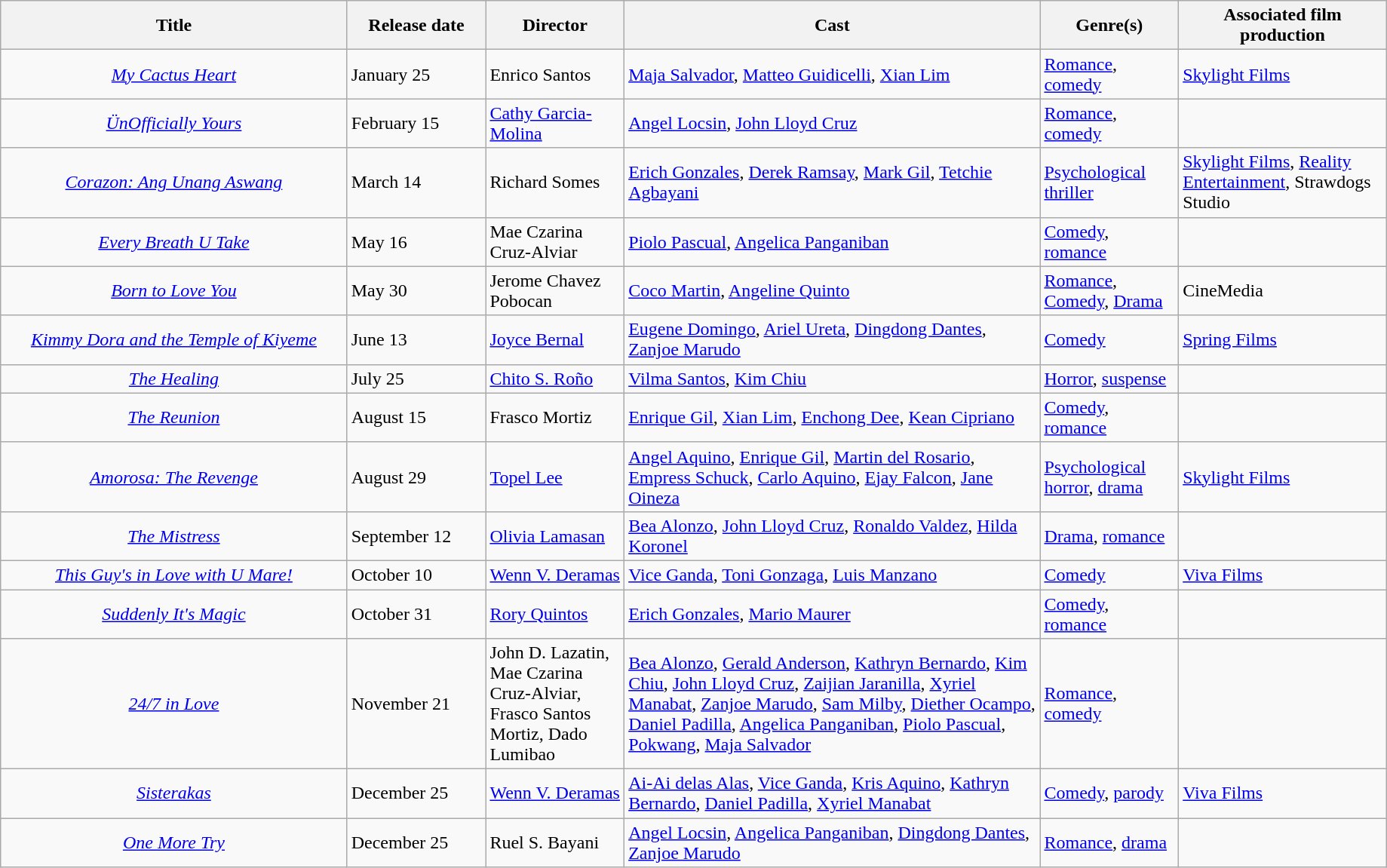<table class="wikitable" style="width:97%">
<tr>
<th style="width:25%;">Title</th>
<th style="width:10%;">Release date</th>
<th style="width:10%;">Director</th>
<th style="width:30%;">Cast</th>
<th style="width:10%;">Genre(s)</th>
<th style="width:15%;">Associated film production</th>
</tr>
<tr>
<td style="text-align:center;"><em><a href='#'>My Cactus Heart</a></em></td>
<td>January 25</td>
<td>Enrico Santos</td>
<td><a href='#'>Maja Salvador</a>, <a href='#'>Matteo Guidicelli</a>, <a href='#'>Xian Lim</a></td>
<td><a href='#'>Romance</a>, <a href='#'>comedy</a></td>
<td><a href='#'>Skylight Films</a></td>
</tr>
<tr>
<td style="text-align:center;"><em><a href='#'>ÜnOfficially Yours</a></em></td>
<td>February 15</td>
<td><a href='#'>Cathy Garcia-Molina</a></td>
<td><a href='#'>Angel Locsin</a>, <a href='#'>John Lloyd Cruz</a></td>
<td><a href='#'>Romance</a>, <a href='#'>comedy</a></td>
<td></td>
</tr>
<tr>
<td style="text-align:center;"><em><a href='#'>Corazon: Ang Unang Aswang</a></em></td>
<td>March 14</td>
<td>Richard Somes</td>
<td><a href='#'>Erich Gonzales</a>, <a href='#'>Derek Ramsay</a>, <a href='#'>Mark Gil</a>, <a href='#'>Tetchie Agbayani</a></td>
<td><a href='#'>Psychological thriller</a></td>
<td><a href='#'>Skylight Films</a>, <a href='#'>Reality Entertainment</a>, Strawdogs Studio</td>
</tr>
<tr>
<td style="text-align:center;"><em><a href='#'>Every Breath U Take</a></em></td>
<td>May 16</td>
<td>Mae Czarina Cruz-Alviar</td>
<td><a href='#'>Piolo Pascual</a>, <a href='#'>Angelica Panganiban</a></td>
<td><a href='#'>Comedy</a>, <a href='#'>romance</a></td>
<td></td>
</tr>
<tr>
<td style="text-align:center;"><em><a href='#'>Born to Love You</a></em></td>
<td>May 30</td>
<td>Jerome Chavez Pobocan</td>
<td><a href='#'>Coco Martin</a>, <a href='#'>Angeline Quinto</a></td>
<td><a href='#'>Romance</a>, <a href='#'>Comedy</a>, <a href='#'>Drama</a></td>
<td>CineMedia</td>
</tr>
<tr>
<td style="text-align:center;"><em><a href='#'>Kimmy Dora and the Temple of Kiyeme</a></em></td>
<td>June 13</td>
<td><a href='#'>Joyce Bernal</a></td>
<td><a href='#'>Eugene Domingo</a>, <a href='#'>Ariel Ureta</a>, <a href='#'>Dingdong Dantes</a>, <a href='#'>Zanjoe Marudo</a></td>
<td><a href='#'>Comedy</a></td>
<td><a href='#'>Spring Films</a></td>
</tr>
<tr>
<td style="text-align:center;"><em><a href='#'>The Healing</a></em></td>
<td>July 25</td>
<td><a href='#'>Chito S. Roño</a></td>
<td><a href='#'>Vilma Santos</a>, <a href='#'>Kim Chiu</a></td>
<td><a href='#'>Horror</a>, <a href='#'>suspense</a></td>
<td></td>
</tr>
<tr>
<td style="text-align:center;"><em><a href='#'>The Reunion</a></em></td>
<td>August 15</td>
<td>Frasco Mortiz</td>
<td><a href='#'>Enrique Gil</a>, <a href='#'>Xian Lim</a>, <a href='#'>Enchong Dee</a>, <a href='#'>Kean Cipriano</a></td>
<td><a href='#'>Comedy</a>, <a href='#'>romance</a></td>
<td></td>
</tr>
<tr>
<td style="text-align:center;"><em><a href='#'>Amorosa: The Revenge</a></em></td>
<td>August 29</td>
<td><a href='#'>Topel Lee</a></td>
<td><a href='#'>Angel Aquino</a>, <a href='#'>Enrique Gil</a>, <a href='#'>Martin del Rosario</a>, <a href='#'>Empress Schuck</a>, <a href='#'>Carlo Aquino</a>, <a href='#'>Ejay Falcon</a>, <a href='#'>Jane Oineza</a></td>
<td><a href='#'>Psychological horror</a>, <a href='#'>drama</a></td>
<td><a href='#'>Skylight Films</a></td>
</tr>
<tr>
<td style="text-align:center;"><em><a href='#'>The Mistress</a></em></td>
<td>September 12</td>
<td><a href='#'>Olivia Lamasan</a></td>
<td><a href='#'>Bea Alonzo</a>, <a href='#'>John Lloyd Cruz</a>, <a href='#'>Ronaldo Valdez</a>, <a href='#'>Hilda Koronel</a></td>
<td><a href='#'>Drama</a>, <a href='#'>romance</a></td>
<td></td>
</tr>
<tr>
<td style="text-align:center;"><em><a href='#'>This Guy's in Love with U Mare!</a></em></td>
<td>October 10</td>
<td><a href='#'>Wenn V. Deramas</a></td>
<td><a href='#'>Vice Ganda</a>, <a href='#'>Toni Gonzaga</a>, <a href='#'>Luis Manzano</a></td>
<td><a href='#'>Comedy</a></td>
<td><a href='#'>Viva Films</a></td>
</tr>
<tr>
<td style="text-align:center;"><em><a href='#'>Suddenly It's Magic</a></em></td>
<td>October 31</td>
<td><a href='#'>Rory Quintos</a></td>
<td><a href='#'>Erich Gonzales</a>, <a href='#'>Mario Maurer</a></td>
<td><a href='#'>Comedy</a>, <a href='#'>romance</a></td>
<td></td>
</tr>
<tr>
<td style="text-align:center;"><em><a href='#'>24/7 in Love</a></em></td>
<td>November 21</td>
<td>John D. Lazatin, Mae Czarina Cruz-Alviar, Frasco Santos Mortiz, Dado Lumibao</td>
<td><a href='#'>Bea Alonzo</a>, <a href='#'>Gerald Anderson</a>, <a href='#'>Kathryn Bernardo</a>, <a href='#'>Kim Chiu</a>, <a href='#'>John Lloyd Cruz</a>, <a href='#'>Zaijian Jaranilla</a>, <a href='#'>Xyriel Manabat</a>, <a href='#'>Zanjoe Marudo</a>, <a href='#'>Sam Milby</a>, <a href='#'>Diether Ocampo</a>, <a href='#'>Daniel Padilla</a>, <a href='#'>Angelica Panganiban</a>, <a href='#'>Piolo Pascual</a>, <a href='#'>Pokwang</a>, <a href='#'>Maja Salvador</a></td>
<td><a href='#'>Romance</a>, <a href='#'>comedy</a></td>
<td></td>
</tr>
<tr>
<td style="text-align:center;"><em><a href='#'>Sisterakas</a></em></td>
<td>December 25</td>
<td><a href='#'>Wenn V. Deramas</a></td>
<td><a href='#'>Ai-Ai delas Alas</a>, <a href='#'>Vice Ganda</a>, <a href='#'>Kris Aquino</a>, <a href='#'>Kathryn Bernardo</a>, <a href='#'>Daniel Padilla</a>, <a href='#'>Xyriel Manabat</a></td>
<td><a href='#'>Comedy</a>, <a href='#'>parody</a></td>
<td><a href='#'>Viva Films</a></td>
</tr>
<tr>
<td style="text-align:center;"><em><a href='#'>One More Try</a></em></td>
<td>December 25</td>
<td>Ruel S. Bayani</td>
<td><a href='#'>Angel Locsin</a>, <a href='#'>Angelica Panganiban</a>, <a href='#'>Dingdong Dantes</a>, <a href='#'>Zanjoe Marudo</a></td>
<td><a href='#'>Romance</a>, <a href='#'>drama</a></td>
<td></td>
</tr>
</table>
